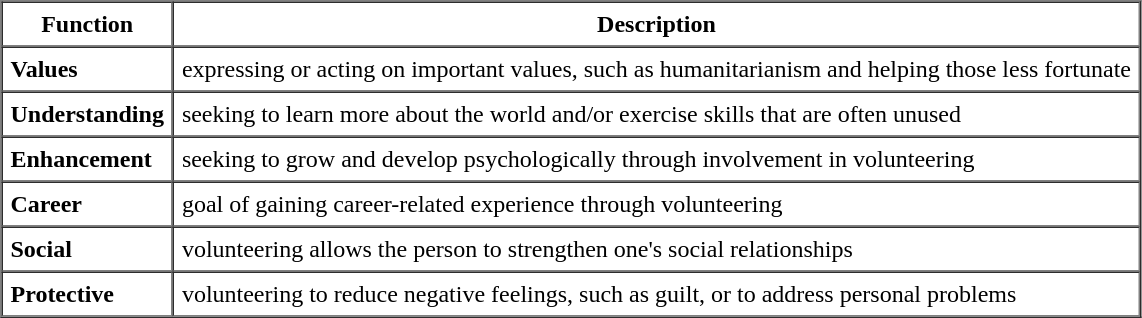<table border="1" cellspacing="0" cellpadding="5">
<tr>
<th>Function</th>
<th>Description</th>
</tr>
<tr>
<td><strong>Values</strong></td>
<td>expressing or acting on important values, such as humanitarianism and helping those less fortunate</td>
</tr>
<tr>
<td><strong>Understanding</strong></td>
<td>seeking to learn more about the world and/or exercise skills that are often unused</td>
</tr>
<tr>
<td><strong>Enhancement</strong></td>
<td>seeking to grow and develop psychologically through involvement in volunteering</td>
</tr>
<tr>
<td><strong>Career</strong></td>
<td>goal of gaining career-related experience through volunteering</td>
</tr>
<tr>
<td><strong>Social</strong></td>
<td>volunteering allows the person to strengthen one's social relationships</td>
</tr>
<tr>
<td><strong>Protective</strong></td>
<td>volunteering to reduce negative feelings, such as guilt, or to address personal problems</td>
</tr>
</table>
